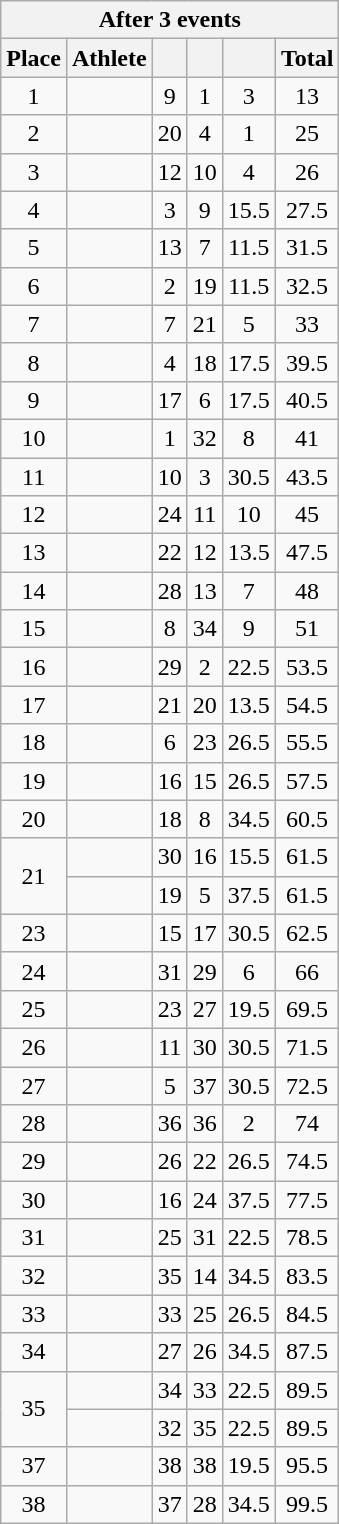<table class=wikitable style="text-align:center">
<tr>
<th colspan=6><strong>After 3 events</strong></th>
</tr>
<tr>
<th>Place</th>
<th>Athlete</th>
<th></th>
<th></th>
<th></th>
<th>Total</th>
</tr>
<tr>
<td>1</td>
<td align=left></td>
<td>9</td>
<td>1</td>
<td>3</td>
<td>13</td>
</tr>
<tr>
<td>2</td>
<td align=left></td>
<td>20</td>
<td>4</td>
<td>1</td>
<td>25</td>
</tr>
<tr>
<td>3</td>
<td align=left></td>
<td>12</td>
<td>10</td>
<td>4</td>
<td>26</td>
</tr>
<tr>
<td>4</td>
<td align=left></td>
<td>3</td>
<td>9</td>
<td>15.5</td>
<td>27.5</td>
</tr>
<tr>
<td>5</td>
<td align=left></td>
<td>13</td>
<td>7</td>
<td>11.5</td>
<td>31.5</td>
</tr>
<tr>
<td>6</td>
<td align=left></td>
<td>2</td>
<td>19</td>
<td>11.5</td>
<td>32.5</td>
</tr>
<tr>
<td>7</td>
<td align=left></td>
<td>7</td>
<td>21</td>
<td>5</td>
<td>33</td>
</tr>
<tr>
<td>8</td>
<td align=left></td>
<td>4</td>
<td>18</td>
<td>17.5</td>
<td>39.5</td>
</tr>
<tr>
<td>9</td>
<td align=left></td>
<td>17</td>
<td>6</td>
<td>17.5</td>
<td>40.5</td>
</tr>
<tr>
<td>10</td>
<td align=left></td>
<td>1</td>
<td>32</td>
<td>8</td>
<td>41</td>
</tr>
<tr>
<td>11</td>
<td align=left></td>
<td>10</td>
<td>3</td>
<td>30.5</td>
<td>43.5</td>
</tr>
<tr>
<td>12</td>
<td align=left></td>
<td>24</td>
<td>11</td>
<td>10</td>
<td>45</td>
</tr>
<tr>
<td>13</td>
<td align=left></td>
<td>22</td>
<td>12</td>
<td>13.5</td>
<td>47.5</td>
</tr>
<tr>
<td>14</td>
<td align=left></td>
<td>28</td>
<td>13</td>
<td>7</td>
<td>48</td>
</tr>
<tr>
<td>15</td>
<td align=left></td>
<td>8</td>
<td>34</td>
<td>9</td>
<td>51</td>
</tr>
<tr>
<td>16</td>
<td align=left></td>
<td>29</td>
<td>2</td>
<td>22.5</td>
<td>53.5</td>
</tr>
<tr>
<td>17</td>
<td align=left></td>
<td>21</td>
<td>20</td>
<td>13.5</td>
<td>54.5</td>
</tr>
<tr>
<td>18</td>
<td align=left></td>
<td>6</td>
<td>23</td>
<td>26.5</td>
<td>55.5</td>
</tr>
<tr>
<td>19</td>
<td align=left></td>
<td>16</td>
<td>15</td>
<td>26.5</td>
<td>57.5</td>
</tr>
<tr>
<td>20</td>
<td align=left></td>
<td>18</td>
<td>8</td>
<td>34.5</td>
<td>60.5</td>
</tr>
<tr>
<td rowspan=2>21</td>
<td align=left></td>
<td>30</td>
<td>16</td>
<td>15.5</td>
<td>61.5</td>
</tr>
<tr>
<td align=left></td>
<td>19</td>
<td>5</td>
<td>37.5</td>
<td>61.5</td>
</tr>
<tr>
<td>23</td>
<td align=left></td>
<td>15</td>
<td>17</td>
<td>30.5</td>
<td>62.5</td>
</tr>
<tr>
<td>24</td>
<td align=left></td>
<td>31</td>
<td>29</td>
<td>6</td>
<td>66</td>
</tr>
<tr>
<td>25</td>
<td align=left></td>
<td>23</td>
<td>27</td>
<td>19.5</td>
<td>69.5</td>
</tr>
<tr>
<td>26</td>
<td align=left></td>
<td>11</td>
<td>30</td>
<td>30.5</td>
<td>71.5</td>
</tr>
<tr>
<td>27</td>
<td align=left></td>
<td>5</td>
<td>37</td>
<td>30.5</td>
<td>72.5</td>
</tr>
<tr>
<td>28</td>
<td align=left></td>
<td>36</td>
<td>36</td>
<td>2</td>
<td>74</td>
</tr>
<tr>
<td>29</td>
<td align=left></td>
<td>26</td>
<td>22</td>
<td>26.5</td>
<td>74.5</td>
</tr>
<tr>
<td>30</td>
<td align=left></td>
<td>16</td>
<td>24</td>
<td>37.5</td>
<td>77.5</td>
</tr>
<tr>
<td>31</td>
<td align=left></td>
<td>25</td>
<td>31</td>
<td>22.5</td>
<td>78.5</td>
</tr>
<tr>
<td>32</td>
<td align=left></td>
<td>35</td>
<td>14</td>
<td>34.5</td>
<td>83.5</td>
</tr>
<tr>
<td>33</td>
<td align=left></td>
<td>33</td>
<td>25</td>
<td>26.5</td>
<td>84.5</td>
</tr>
<tr>
<td>34</td>
<td align=left></td>
<td>27</td>
<td>26</td>
<td>34.5</td>
<td>87.5</td>
</tr>
<tr>
<td rowspan=2>35</td>
<td align=left></td>
<td>34</td>
<td>33</td>
<td>22.5</td>
<td>89.5</td>
</tr>
<tr>
<td align=left></td>
<td>32</td>
<td>35</td>
<td>22.5</td>
<td>89.5</td>
</tr>
<tr>
<td>37</td>
<td align=left></td>
<td>38</td>
<td>38</td>
<td>19.5</td>
<td>95.5</td>
</tr>
<tr>
<td>38</td>
<td align=left></td>
<td>37</td>
<td>28</td>
<td>34.5</td>
<td>99.5</td>
</tr>
</table>
